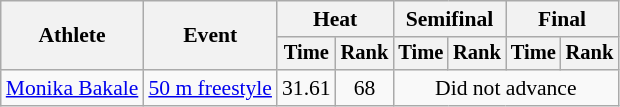<table class=wikitable style="font-size:90%">
<tr>
<th rowspan="2">Athlete</th>
<th rowspan="2">Event</th>
<th colspan="2">Heat</th>
<th colspan="2">Semifinal</th>
<th colspan="2">Final</th>
</tr>
<tr style="font-size:95%">
<th>Time</th>
<th>Rank</th>
<th>Time</th>
<th>Rank</th>
<th>Time</th>
<th>Rank</th>
</tr>
<tr align=center>
<td align=left><a href='#'>Monika Bakale</a></td>
<td align=left><a href='#'>50 m freestyle</a></td>
<td>31.61</td>
<td>68</td>
<td colspan=4>Did not advance</td>
</tr>
</table>
